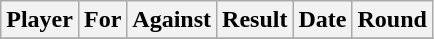<table class="wikitable">
<tr>
<th>Player</th>
<th>For</th>
<th>Against</th>
<th>Result</th>
<th>Date</th>
<th>Round</th>
</tr>
<tr>
</tr>
</table>
